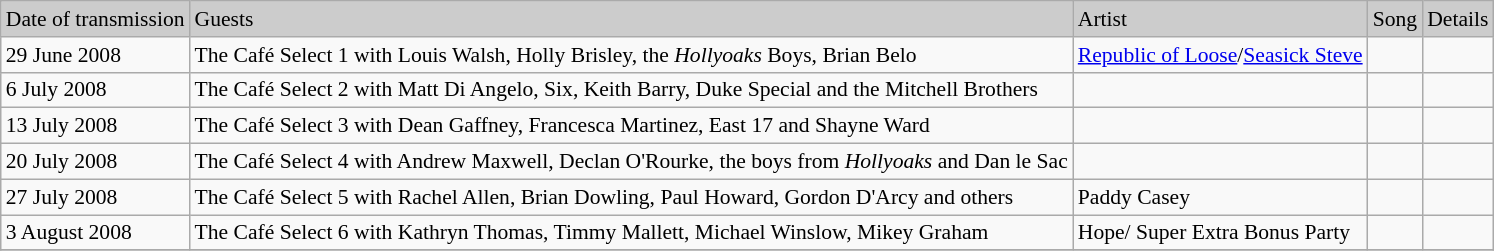<table class="wikitable" style="font-size:90%">
<tr bgcolor="#CCCCCC">
<td>Date of transmission</td>
<td>Guests</td>
<td>Artist</td>
<td>Song</td>
<td>Details</td>
</tr>
<tr>
<td>29 June 2008</td>
<td>The Café Select 1 with Louis Walsh, Holly Brisley, the <em>Hollyoaks</em> Boys, Brian Belo</td>
<td><a href='#'>Republic of Loose</a>/<a href='#'>Seasick Steve</a></td>
<td></td>
<td></td>
</tr>
<tr>
<td>6 July 2008</td>
<td>The Café Select 2 with Matt Di Angelo, Six, Keith Barry, Duke Special and the Mitchell Brothers</td>
<td></td>
<td></td>
<td></td>
</tr>
<tr>
<td>13 July 2008</td>
<td>The Café Select 3 with Dean Gaffney, Francesca Martinez, East 17 and Shayne Ward</td>
<td></td>
<td></td>
<td></td>
</tr>
<tr>
<td>20 July 2008</td>
<td>The Café Select 4 with Andrew Maxwell, Declan O'Rourke, the boys from <em>Hollyoaks</em> and Dan le Sac</td>
<td></td>
<td></td>
<td></td>
</tr>
<tr>
<td>27 July 2008</td>
<td>The Café Select 5 with Rachel Allen, Brian Dowling, Paul Howard, Gordon D'Arcy and others</td>
<td>Paddy Casey</td>
<td></td>
<td></td>
</tr>
<tr>
<td>3 August 2008</td>
<td>The Café Select 6 with Kathryn Thomas, Timmy Mallett, Michael Winslow, Mikey Graham</td>
<td>Hope/ Super Extra Bonus Party</td>
<td></td>
<td></td>
</tr>
<tr>
</tr>
</table>
